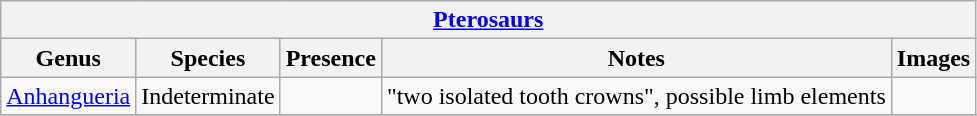<table class="wikitable" align="center">
<tr>
<th colspan="5" align="center"><strong><a href='#'>Pterosaurs</a></strong></th>
</tr>
<tr>
<th>Genus</th>
<th>Species</th>
<th>Presence</th>
<th>Notes</th>
<th>Images</th>
</tr>
<tr>
<td><a href='#'>Anhangueria</a></td>
<td>Indeterminate</td>
<td></td>
<td>"two isolated tooth crowns", possible limb elements</td>
<td></td>
</tr>
<tr>
</tr>
</table>
